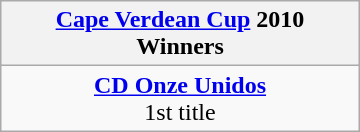<table class="wikitable" style="margin: 0 auto; width: 240px;">
<tr>
<th><a href='#'>Cape Verdean Cup</a> 2010<br>Winners</th>
</tr>
<tr>
<td align=center><strong><a href='#'>CD Onze Unidos</a></strong><br>1st title</td>
</tr>
</table>
